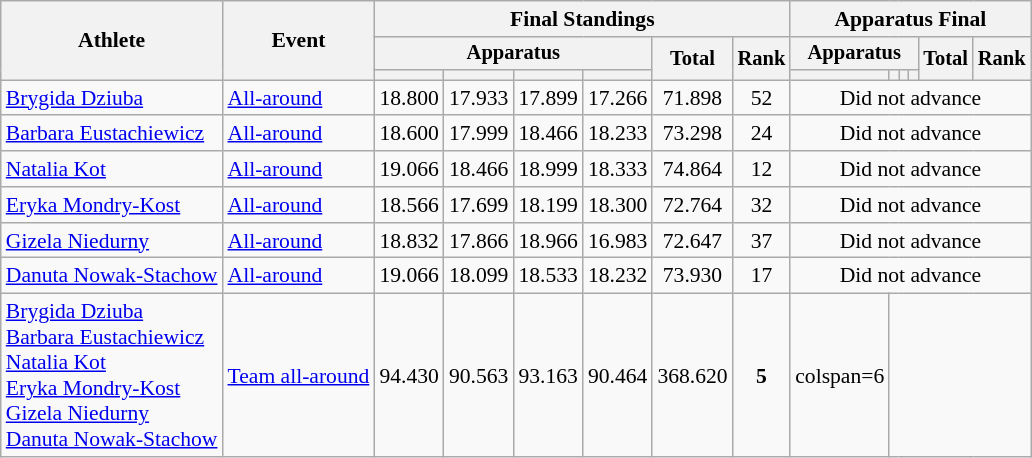<table class="wikitable" style="font-size:90%">
<tr>
<th rowspan="3">Athlete</th>
<th rowspan="3">Event</th>
<th colspan =6>Final Standings</th>
<th colspan =6>Apparatus Final</th>
</tr>
<tr style="font-size:95%">
<th colspan=4>Apparatus</th>
<th rowspan=2>Total</th>
<th rowspan=2>Rank</th>
<th colspan=4>Apparatus</th>
<th rowspan=2>Total</th>
<th rowspan=2>Rank</th>
</tr>
<tr style="font-size:95%">
<th></th>
<th></th>
<th></th>
<th></th>
<th></th>
<th></th>
<th></th>
<th></th>
</tr>
<tr align=center>
<td align=left><a href='#'>Brygida Dziuba</a></td>
<td align=left><a href='#'>All-around</a></td>
<td>18.800</td>
<td>17.933</td>
<td>17.899</td>
<td>17.266</td>
<td>71.898</td>
<td>52</td>
<td colspan=6>Did not advance</td>
</tr>
<tr align=center>
<td align=left><a href='#'>Barbara Eustachiewicz</a></td>
<td align=left><a href='#'>All-around</a></td>
<td>18.600</td>
<td>17.999</td>
<td>18.466</td>
<td>18.233</td>
<td>73.298</td>
<td>24</td>
<td colspan=6>Did not advance</td>
</tr>
<tr align=center>
<td align=left><a href='#'>Natalia Kot</a></td>
<td align=left><a href='#'>All-around</a></td>
<td>19.066</td>
<td>18.466</td>
<td>18.999</td>
<td>18.333</td>
<td>74.864</td>
<td>12</td>
<td colspan=6>Did not advance</td>
</tr>
<tr align=center>
<td align=left><a href='#'>Eryka Mondry-Kost</a></td>
<td align=left><a href='#'>All-around</a></td>
<td>18.566</td>
<td>17.699</td>
<td>18.199</td>
<td>18.300</td>
<td>72.764</td>
<td>32</td>
<td colspan=6>Did not advance</td>
</tr>
<tr align=center>
<td align=left><a href='#'>Gizela Niedurny</a></td>
<td align=left><a href='#'>All-around</a></td>
<td>18.832</td>
<td>17.866</td>
<td>18.966</td>
<td>16.983</td>
<td>72.647</td>
<td>37</td>
<td colspan=6>Did not advance</td>
</tr>
<tr align=center>
<td align=left><a href='#'>Danuta Nowak-Stachow</a></td>
<td align=left><a href='#'>All-around</a></td>
<td>19.066</td>
<td>18.099</td>
<td>18.533</td>
<td>18.232</td>
<td>73.930</td>
<td>17</td>
<td colspan=6>Did not advance</td>
</tr>
<tr align=center>
<td align=left><a href='#'>Brygida Dziuba</a><br><a href='#'>Barbara Eustachiewicz</a><br><a href='#'>Natalia Kot</a><br><a href='#'>Eryka Mondry-Kost</a><br><a href='#'>Gizela Niedurny</a><br><a href='#'>Danuta Nowak-Stachow</a></td>
<td align=left><a href='#'>Team all-around</a></td>
<td>94.430</td>
<td>90.563</td>
<td>93.163</td>
<td>90.464</td>
<td>368.620</td>
<td><strong>5</strong></td>
<td>colspan=6 </td>
</tr>
</table>
